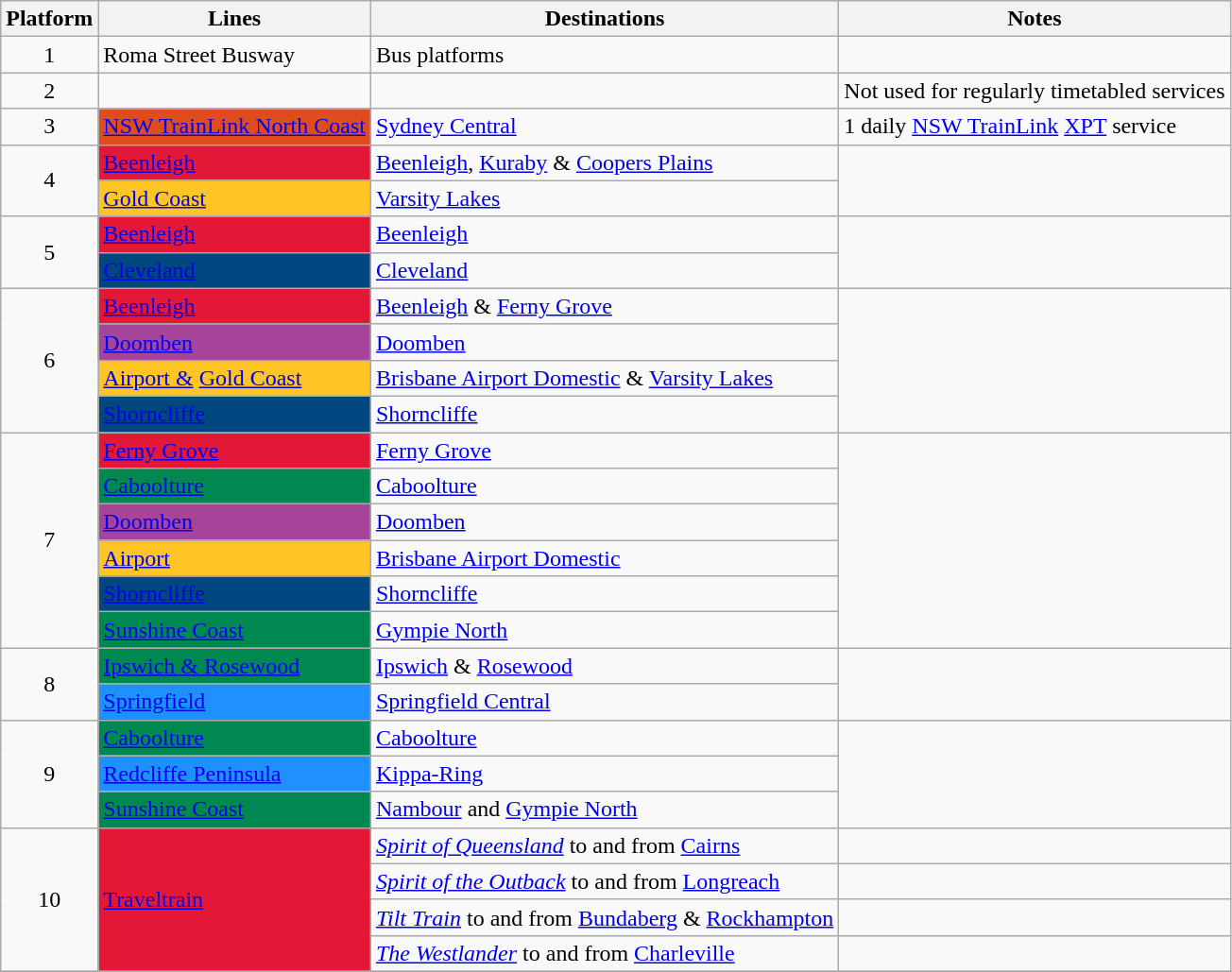<table class="wikitable" style="float: none; margin: 0.5em; ">
<tr>
<th>Platform</th>
<th>Lines</th>
<th>Destinations</th>
<th>Notes</th>
</tr>
<tr>
<td rowspan="1" style="text-align:center;">1</td>
<td>Roma Street Busway</td>
<td>Bus platforms</td>
<td></td>
</tr>
<tr>
<td rowspan="1" style="text-align:center;">2</td>
<td></td>
<td></td>
<td>Not used for regularly timetabled services</td>
</tr>
<tr>
<td rowspan="1" style="text-align:center;">3</td>
<td style=background:#df4c1d><a href='#'><span>NSW TrainLink North Coast</span></a></td>
<td><a href='#'>Sydney Central</a></td>
<td>1 daily <a href='#'>NSW TrainLink</a> <a href='#'>XPT</a> service</td>
</tr>
<tr>
<td rowspan="2" style="text-align:center;">4</td>
<td style=background:#E31836><a href='#'><span>Beenleigh</span></a></td>
<td><a href='#'>Beenleigh</a>, <a href='#'>Kuraby</a> & <a href='#'>Coopers Plains</a></td>
<td rowspan="2"></td>
</tr>
<tr>
<td style=background:#FFC425><a href='#'><span>Gold Coast</span></a></td>
<td><a href='#'>Varsity Lakes</a></td>
</tr>
<tr>
<td rowspan="2" style="text-align:center;">5</td>
<td style=background:#E31836><a href='#'><span>Beenleigh</span></a></td>
<td><a href='#'>Beenleigh</a></td>
<td rowspan="2"></td>
</tr>
<tr>
<td style=background:#00467f><a href='#'><span>Cleveland</span></a></td>
<td><a href='#'>Cleveland</a></td>
</tr>
<tr>
<td rowspan="4" style="text-align:center;">6</td>
<td style=background:#E31836><a href='#'><span>Beenleigh</span></a></td>
<td><a href='#'>Beenleigh</a> & <a href='#'>Ferny Grove</a></td>
<td rowspan="4"></td>
</tr>
<tr>
<td style=background:#A54499><a href='#'><span>Doomben</span></a></td>
<td><a href='#'>Doomben</a></td>
</tr>
<tr>
<td style=background:#FFC425><a href='#'><span>Airport &</span></a> <a href='#'><span>Gold Coast</span></a></td>
<td><a href='#'>Brisbane Airport Domestic</a> & <a href='#'>Varsity Lakes</a></td>
</tr>
<tr>
<td style=background:#00467f><a href='#'><span>Shorncliffe</span></a></td>
<td><a href='#'>Shorncliffe</a></td>
</tr>
<tr Caboolture>
<td rowspan="6" style="text-align:center;">7</td>
<td style=background:#E31836><a href='#'><span>Ferny Grove</span></a></td>
<td><a href='#'>Ferny Grove</a></td>
<td rowspan="6"></td>
</tr>
<tr>
<td style=background:#008851><a href='#'><span>Caboolture</span></a></td>
<td><a href='#'>Caboolture</a></td>
</tr>
<tr>
<td style=background:#A54499><a href='#'><span>Doomben</span></a></td>
<td><a href='#'>Doomben</a></td>
</tr>
<tr>
<td style=background:#FFC425><a href='#'><span>Airport</span></a></td>
<td><a href='#'>Brisbane Airport Domestic</a></td>
</tr>
<tr>
<td style=background:#00467f><a href='#'><span>Shorncliffe</span></a></td>
<td><a href='#'>Shorncliffe</a></td>
</tr>
<tr>
<td style=background:#008851><a href='#'><span>Sunshine Coast</span></a></td>
<td><a href='#'>Gympie North</a></td>
</tr>
<tr>
<td rowspan="2" style="text-align:center;">8</td>
<td style=background:#008851><a href='#'><span>Ipswich & Rosewood</span></a></td>
<td><a href='#'>Ipswich</a> & <a href='#'>Rosewood</a></td>
<td rowspan="2"></td>
</tr>
<tr>
<td style=background:#1e90ff><a href='#'><span>Springfield</span></a></td>
<td><a href='#'>Springfield Central</a></td>
</tr>
<tr>
<td rowspan="3" style="text-align:center;">9</td>
<td style=background:#008851><a href='#'><span>Caboolture</span></a></td>
<td><a href='#'>Caboolture</a></td>
<td rowspan="3"></td>
</tr>
<tr>
<td style=background:#1e90ff><a href='#'><span>Redcliffe Peninsula</span></a></td>
<td><a href='#'>Kippa-Ring</a></td>
</tr>
<tr>
<td style=background:#008851><a href='#'><span>Sunshine Coast</span></a></td>
<td><a href='#'>Nambour</a> and <a href='#'>Gympie North</a></td>
</tr>
<tr>
<td rowspan="4" style="text-align:center;">10</td>
<td rowspan="4" style=background:#E31836> <a href='#'><span>Traveltrain</span></a></td>
<td><em><a href='#'>Spirit of Queensland</a></em> to and from <a href='#'>Cairns</a></td>
<td></td>
</tr>
<tr>
<td><em><a href='#'>Spirit of the Outback</a></em> to and from <a href='#'>Longreach</a></td>
<td></td>
</tr>
<tr>
<td><em><a href='#'>Tilt Train</a></em> to and from <a href='#'>Bundaberg</a> & <a href='#'>Rockhampton</a></td>
<td></td>
</tr>
<tr>
<td><em><a href='#'>The Westlander</a></em> to and from <a href='#'>Charleville</a></td>
<td></td>
</tr>
<tr>
</tr>
</table>
